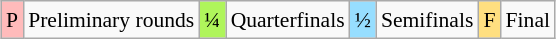<table class="wikitable" style="margin:0.5em auto; font-size:90%; line-height:1.25em;">
<tr>
<td bgcolor="#FFBBBB" align=center>P</td>
<td>Preliminary rounds</td>
<td bgcolor="#AFF55B" align=center>¼</td>
<td>Quarterfinals</td>
<td bgcolor="#97DEFF" align=center>½</td>
<td>Semifinals</td>
<td bgcolor="#FFDF80" align=center>F</td>
<td>Final</td>
</tr>
</table>
